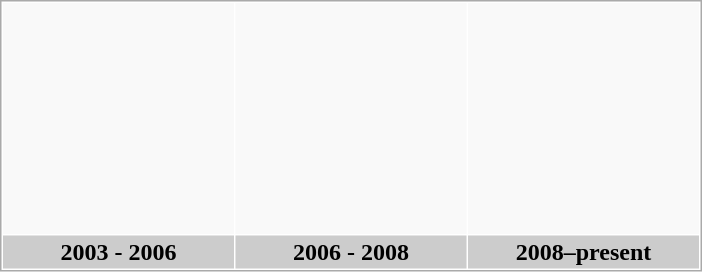<table border="0" cellpadding="2" cellspacing="1" style="border:1px solid #aaa">
<tr align=center>
<th height="150px" bgcolor="#F9F9F9"></th>
<th height="150px" bgcolor="#F9F9F9"></th>
<th height="150px" bgcolor="#F9F9F9"></th>
</tr>
<tr>
<th width="150px" colspan="1" bgcolor="#CCCCCC">2003 - 2006</th>
<th width="150px" colspan="1" bgcolor="#CCCCCC">2006 - 2008</th>
<th width="150px" colspan="1" bgcolor="#CCCCCC">2008–present</th>
</tr>
</table>
